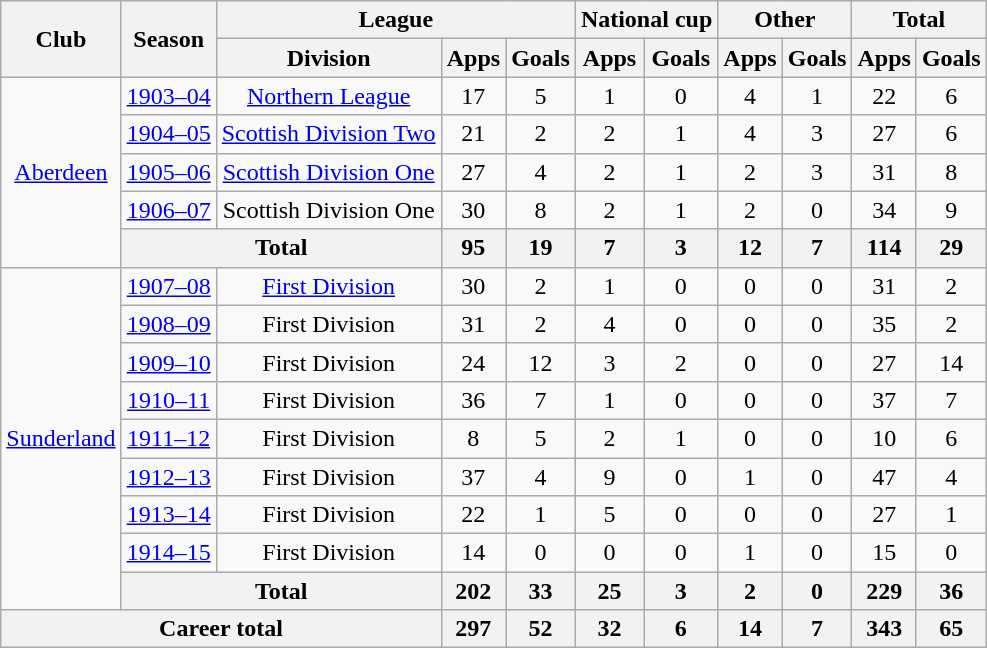<table class="wikitable" style="text-align: center">
<tr>
<th rowspan="2">Club</th>
<th rowspan="2">Season</th>
<th colspan="3">League</th>
<th colspan="2">National cup</th>
<th colspan="2">Other</th>
<th colspan="2">Total</th>
</tr>
<tr>
<th>Division</th>
<th>Apps</th>
<th>Goals</th>
<th>Apps</th>
<th>Goals</th>
<th>Apps</th>
<th>Goals</th>
<th>Apps</th>
<th>Goals</th>
</tr>
<tr>
<td rowspan="5"><a href='#'>Aberdeen</a></td>
<td><a href='#'>1903–04</a></td>
<td><a href='#'>Northern League</a></td>
<td>17</td>
<td>5</td>
<td>1</td>
<td>0</td>
<td>4</td>
<td>1</td>
<td>22</td>
<td>6</td>
</tr>
<tr>
<td><a href='#'>1904–05</a></td>
<td><a href='#'>Scottish Division Two</a></td>
<td>21</td>
<td>2</td>
<td>2</td>
<td>1</td>
<td>4</td>
<td>3</td>
<td>27</td>
<td>6</td>
</tr>
<tr>
<td><a href='#'>1905–06</a></td>
<td><a href='#'>Scottish Division One</a></td>
<td>27</td>
<td>4</td>
<td>2</td>
<td>1</td>
<td>2</td>
<td>3</td>
<td>31</td>
<td>8</td>
</tr>
<tr>
<td><a href='#'>1906–07</a></td>
<td>Scottish Division One</td>
<td>30</td>
<td>8</td>
<td>2</td>
<td>1</td>
<td>2</td>
<td>0</td>
<td>34</td>
<td>9</td>
</tr>
<tr>
<th colspan="2">Total</th>
<th>95</th>
<th>19</th>
<th>7</th>
<th>3</th>
<th>12</th>
<th>7</th>
<th>114</th>
<th>29</th>
</tr>
<tr>
<td rowspan="9"><a href='#'>Sunderland</a></td>
<td><a href='#'>1907–08</a></td>
<td><a href='#'>First Division</a></td>
<td>30</td>
<td>2</td>
<td>1</td>
<td>0</td>
<td>0</td>
<td>0</td>
<td>31</td>
<td>2</td>
</tr>
<tr>
<td><a href='#'>1908–09</a></td>
<td>First Division</td>
<td>31</td>
<td>2</td>
<td>4</td>
<td>0</td>
<td>0</td>
<td>0</td>
<td>35</td>
<td>2</td>
</tr>
<tr>
<td><a href='#'>1909–10</a></td>
<td>First Division</td>
<td>24</td>
<td>12</td>
<td>3</td>
<td>2</td>
<td>0</td>
<td>0</td>
<td>27</td>
<td>14</td>
</tr>
<tr>
<td><a href='#'>1910–11</a></td>
<td>First Division</td>
<td>36</td>
<td>7</td>
<td>1</td>
<td>0</td>
<td>0</td>
<td>0</td>
<td>37</td>
<td>7</td>
</tr>
<tr>
<td><a href='#'>1911–12</a></td>
<td>First Division</td>
<td>8</td>
<td>5</td>
<td>2</td>
<td>1</td>
<td>0</td>
<td>0</td>
<td>10</td>
<td>6</td>
</tr>
<tr>
<td><a href='#'>1912–13</a></td>
<td>First Division</td>
<td>37</td>
<td>4</td>
<td>9</td>
<td>0</td>
<td>1</td>
<td>0</td>
<td>47</td>
<td>4</td>
</tr>
<tr>
<td><a href='#'>1913–14</a></td>
<td>First Division</td>
<td>22</td>
<td>1</td>
<td>5</td>
<td>0</td>
<td>0</td>
<td>0</td>
<td>27</td>
<td>1</td>
</tr>
<tr>
<td><a href='#'>1914–15</a></td>
<td>First Division</td>
<td>14</td>
<td>0</td>
<td>0</td>
<td>0</td>
<td>1</td>
<td>0</td>
<td>15</td>
<td>0</td>
</tr>
<tr>
<th colspan="2">Total</th>
<th>202</th>
<th>33</th>
<th>25</th>
<th>3</th>
<th>2</th>
<th>0</th>
<th>229</th>
<th>36</th>
</tr>
<tr>
<th colspan="3">Career total</th>
<th>297</th>
<th>52</th>
<th>32</th>
<th>6</th>
<th>14</th>
<th>7</th>
<th>343</th>
<th>65</th>
</tr>
</table>
